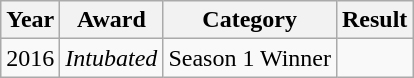<table class="wikitable">
<tr>
<th>Year</th>
<th>Award</th>
<th>Category</th>
<th>Result</th>
</tr>
<tr>
<td>2016</td>
<td><em>Intubated</em></td>
<td>Season 1 Winner</td>
<td></td>
</tr>
</table>
